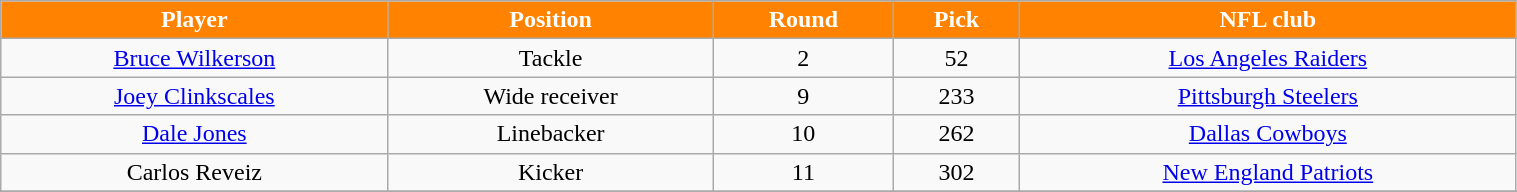<table class="wikitable" width="80%">
<tr align="center"  style="background:#FF8200;color:#FFFFFF;">
<td><strong>Player</strong></td>
<td><strong>Position</strong></td>
<td><strong>Round</strong></td>
<td><strong>Pick</strong></td>
<td><strong>NFL club</strong></td>
</tr>
<tr align="center" bgcolor="">
<td><a href='#'>Bruce Wilkerson</a></td>
<td>Tackle</td>
<td>2</td>
<td>52</td>
<td><a href='#'>Los Angeles Raiders</a></td>
</tr>
<tr align="center" bgcolor="">
<td><a href='#'>Joey Clinkscales</a></td>
<td>Wide receiver</td>
<td>9</td>
<td>233</td>
<td><a href='#'>Pittsburgh Steelers</a></td>
</tr>
<tr align="center" bgcolor="">
<td><a href='#'>Dale Jones</a></td>
<td>Linebacker</td>
<td>10</td>
<td>262</td>
<td><a href='#'>Dallas Cowboys</a></td>
</tr>
<tr align="center" bgcolor="">
<td>Carlos Reveiz</td>
<td>Kicker</td>
<td>11</td>
<td>302</td>
<td><a href='#'>New England Patriots</a></td>
</tr>
<tr align="center" bgcolor="">
</tr>
</table>
